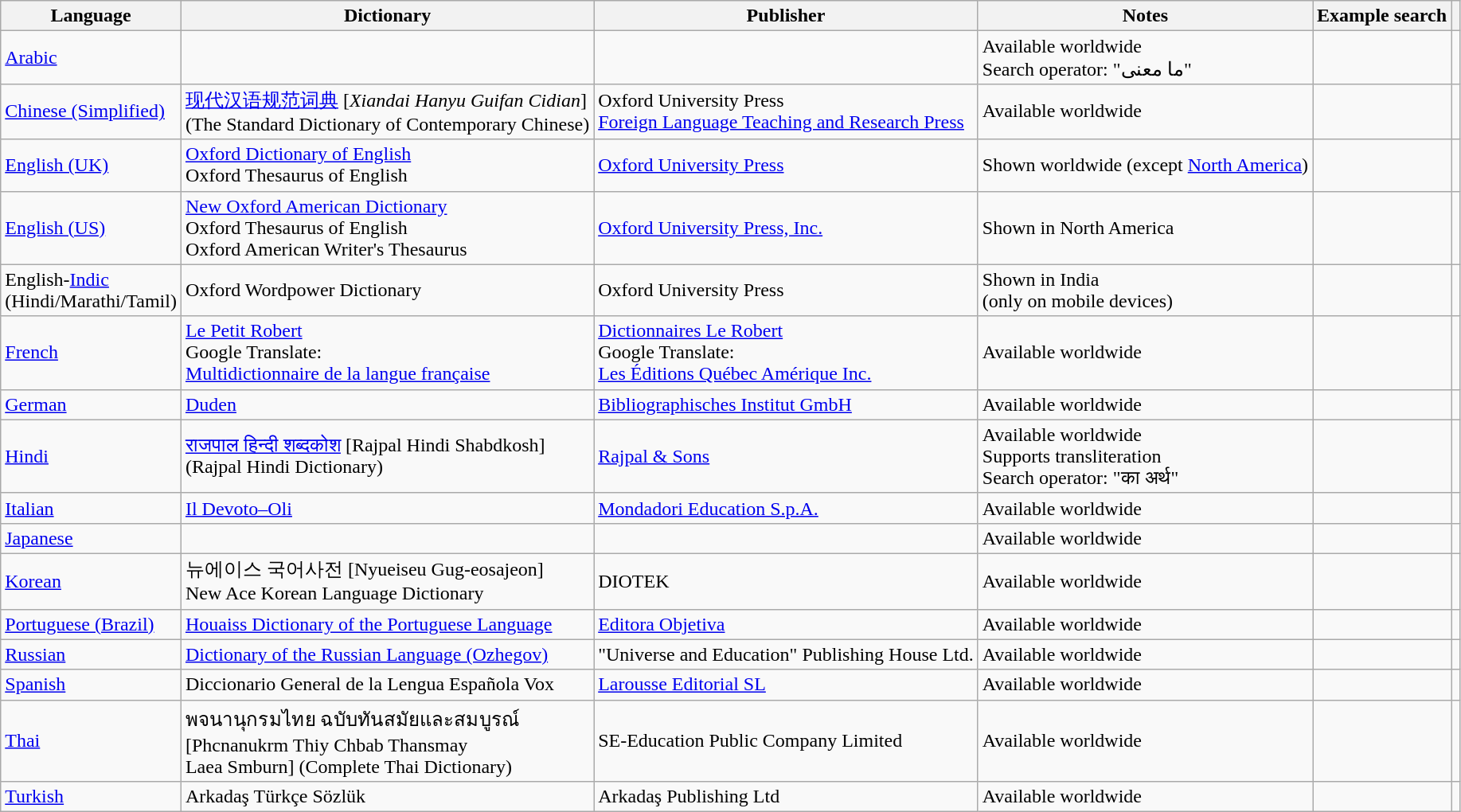<table class="wikitable sortable">
<tr>
<th>Language</th>
<th>Dictionary</th>
<th>Publisher</th>
<th>Notes</th>
<th>Example search</th>
<th></th>
</tr>
<tr>
<td><a href='#'>Arabic</a></td>
<td></td>
<td></td>
<td>Available worldwide<br>Search operator: "ما معنى"</td>
<td></td>
<td></td>
</tr>
<tr>
<td><a href='#'>Chinese (Simplified)</a></td>
<td><a href='#'>现代汉语规范词典</a> [<em>Xiandai Hanyu Guifan Cidian</em>]<br>(The Standard Dictionary of Contemporary Chinese)</td>
<td>Oxford University Press<br><a href='#'>Foreign Language Teaching and Research Press</a></td>
<td>Available worldwide</td>
<td></td>
<td></td>
</tr>
<tr>
<td><a href='#'>English (UK)</a></td>
<td><a href='#'>Oxford Dictionary of English</a><br>Oxford Thesaurus of English</td>
<td><a href='#'>Oxford University Press</a></td>
<td>Shown worldwide (except <a href='#'>North America</a>)</td>
<td></td>
<td><br></td>
</tr>
<tr>
<td><a href='#'>English (US)</a></td>
<td><a href='#'>New Oxford American Dictionary</a><br>Oxford Thesaurus of English<br>Oxford American Writer's Thesaurus</td>
<td><a href='#'>Oxford University Press, Inc.</a></td>
<td>Shown in North America</td>
<td></td>
<td><br></td>
</tr>
<tr>
<td>English-<a href='#'>Indic</a><br>(Hindi/Marathi/Tamil)</td>
<td>Oxford Wordpower Dictionary</td>
<td>Oxford University Press</td>
<td>Shown in India<br>(only on mobile devices)</td>
<td></td>
<td><br></td>
</tr>
<tr>
<td><a href='#'>French</a></td>
<td><a href='#'>Le Petit Robert</a><br>Google Translate:<br><a href='#'>Multidictionnaire de la langue française</a></td>
<td><a href='#'>Dictionnaires Le Robert</a><br>Google Translate:<br><a href='#'>Les Éditions Québec Amérique Inc.</a></td>
<td>Available worldwide</td>
<td></td>
<td></td>
</tr>
<tr>
<td><a href='#'>German</a></td>
<td><a href='#'>Duden</a></td>
<td><a href='#'>Bibliographisches Institut GmbH</a></td>
<td>Available worldwide</td>
<td></td>
<td><br></td>
</tr>
<tr>
<td><a href='#'>Hindi</a></td>
<td><a href='#'>राजपाल हिन्दी शब्दकोश</a> [Rajpal Hindi Shabdkosh]<br>(Rajpal Hindi Dictionary)</td>
<td><a href='#'>Rajpal & Sons</a></td>
<td>Available worldwide<br>Supports transliteration<br>Search operator: "का अर्थ"</td>
<td></td>
<td><br></td>
</tr>
<tr>
<td><a href='#'>Italian</a></td>
<td><a href='#'>Il Devoto–Oli</a></td>
<td><a href='#'>Mondadori Education S.p.A.</a></td>
<td>Available worldwide</td>
<td></td>
<td><br></td>
</tr>
<tr>
<td><a href='#'>Japanese</a></td>
<td></td>
<td></td>
<td>Available worldwide</td>
<td></td>
<td></td>
</tr>
<tr>
<td><a href='#'>Korean</a></td>
<td>뉴에이스 국어사전 [Nyueiseu Gug-eosajeon]<br>New Ace Korean Language Dictionary</td>
<td>DIOTEK</td>
<td>Available worldwide</td>
<td></td>
<td></td>
</tr>
<tr>
<td><a href='#'>Portuguese (Brazil)</a></td>
<td><a href='#'>Houaiss Dictionary of the Portuguese Language</a></td>
<td><a href='#'>Editora Objetiva</a></td>
<td>Available worldwide</td>
<td></td>
<td><br></td>
</tr>
<tr>
<td><a href='#'>Russian</a></td>
<td><a href='#'>Dictionary of the Russian Language (Ozhegov)</a></td>
<td>"Universe and Education" Publishing House Ltd.</td>
<td>Available worldwide</td>
<td></td>
<td><br></td>
</tr>
<tr>
<td><a href='#'>Spanish</a></td>
<td>Diccionario General de la Lengua Española Vox</td>
<td><a href='#'>Larousse Editorial SL</a></td>
<td>Available worldwide</td>
<td></td>
<td></td>
</tr>
<tr>
<td><a href='#'>Thai</a></td>
<td>พจนานุกรมไทย ฉบับทันสมัยและสมบูรณ์<br>[Phcnanukrm Thiy Chbab Thansmay<br>Laea Smburn] (Complete Thai Dictionary)</td>
<td>SE-Education Public Company Limited</td>
<td>Available worldwide</td>
<td></td>
<td></td>
</tr>
<tr>
<td><a href='#'>Turkish</a></td>
<td>Arkadaş Türkçe Sözlük</td>
<td>Arkadaş Publishing Ltd</td>
<td>Available worldwide</td>
<td></td>
<td></td>
</tr>
</table>
